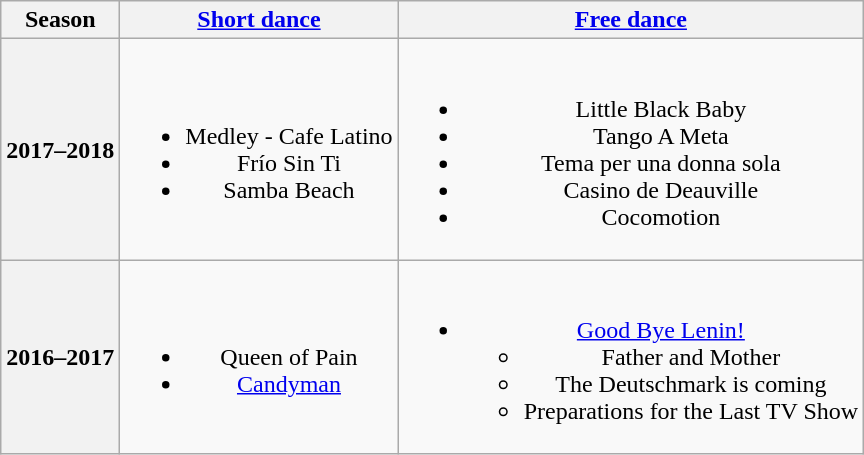<table class=wikitable style=text-align:center>
<tr>
<th>Season</th>
<th><a href='#'>Short dance</a></th>
<th><a href='#'>Free dance</a></th>
</tr>
<tr>
<th>2017–2018 <br> </th>
<td><br><ul><li> Medley - Cafe Latino</li><li> Frío Sin Ti <br></li><li> Samba Beach <br></li></ul></td>
<td><br><ul><li>Little Black Baby <br></li><li>Tango A Meta <br></li><li>Tema per una donna sola <br></li><li>Casino de Deauville <br></li><li>Cocomotion <br></li></ul></td>
</tr>
<tr>
<th>2016–2017 <br> </th>
<td><br><ul><li> Queen of Pain <br></li><li> <a href='#'>Candyman</a> <br></li></ul></td>
<td><br><ul><li><a href='#'>Good Bye Lenin!</a> <br><ul><li>Father and Mother</li><li>The Deutschmark is coming</li><li>Preparations for the Last TV Show</li></ul></li></ul></td>
</tr>
</table>
